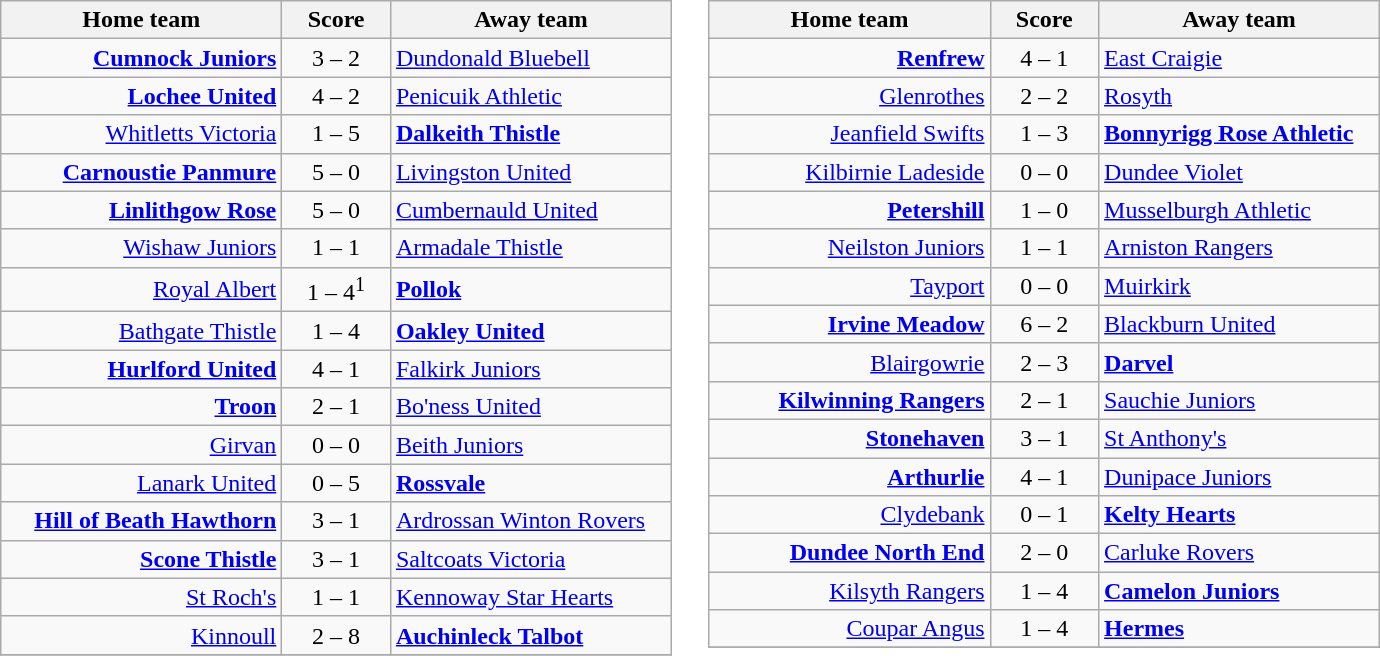<table border=0 cellpadding=4 cellspacing=0>
<tr>
<td valign="top"><br><table class="wikitable" style="border-collapse: collapse;">
<tr>
<th align="right" width="180">Home team</th>
<th align="center" width="65"> Score </th>
<th align="left" width="180">Away team</th>
</tr>
<tr>
<td style="text-align: right;"><strong><a href='#'>Cumnock Juniors</a></strong></td>
<td style="text-align: center;">3 – 2</td>
<td style="text-align: left;"><a href='#'>Dundonald Bluebell</a></td>
</tr>
<tr>
<td style="text-align: right;"><strong><a href='#'>Lochee United</a></strong></td>
<td style="text-align: center;">4 – 2</td>
<td style="text-align: left;"><a href='#'>Penicuik Athletic</a></td>
</tr>
<tr>
<td style="text-align: right;"><a href='#'>Whitletts Victoria</a></td>
<td style="text-align: center;">1 – 5</td>
<td style="text-align: left;"><strong><a href='#'>Dalkeith Thistle</a></strong></td>
</tr>
<tr>
<td style="text-align: right;"><strong><a href='#'>Carnoustie Panmure</a></strong></td>
<td style="text-align: center;">5 – 0</td>
<td style="text-align: left;"><a href='#'>Livingston United</a></td>
</tr>
<tr>
<td style="text-align: right;"><strong><a href='#'>Linlithgow Rose</a></strong></td>
<td style="text-align: center;">5 – 0</td>
<td style="text-align: left;"><a href='#'>Cumbernauld United</a></td>
</tr>
<tr>
<td style="text-align: right;"><a href='#'>Wishaw Juniors</a></td>
<td style="text-align: center;">1 – 1</td>
<td style="text-align: left;"><a href='#'>Armadale Thistle</a></td>
</tr>
<tr>
<td style="text-align: right;"><a href='#'>Royal Albert</a></td>
<td style="text-align: center;">1 – 4<sup>1</sup></td>
<td style="text-align: left;"><strong><a href='#'>Pollok</a></strong></td>
</tr>
<tr>
<td style="text-align: right;"><a href='#'>Bathgate Thistle</a></td>
<td style="text-align: center;">1 – 4</td>
<td style="text-align: left;"><strong><a href='#'>Oakley United</a></strong></td>
</tr>
<tr>
<td style="text-align: right;"><strong><a href='#'>Hurlford United</a></strong></td>
<td style="text-align: center;">4 – 1</td>
<td style="text-align: left;"><a href='#'>Falkirk Juniors</a></td>
</tr>
<tr>
<td style="text-align: right;"><strong><a href='#'>Troon</a></strong></td>
<td style="text-align: center;">2 – 1</td>
<td style="text-align: left;"><a href='#'>Bo'ness United</a></td>
</tr>
<tr>
<td style="text-align: right;"><a href='#'>Girvan</a></td>
<td style="text-align: center;">0 – 0</td>
<td style="text-align: left;"><a href='#'>Beith Juniors</a></td>
</tr>
<tr>
<td style="text-align: right;"><a href='#'>Lanark United</a></td>
<td style="text-align: center;">0 – 5</td>
<td style="text-align: left;"><strong><a href='#'>Rossvale</a></strong></td>
</tr>
<tr>
<td style="text-align: right;"><strong><a href='#'>Hill of Beath Hawthorn</a></strong></td>
<td style="text-align: center;">3 – 1</td>
<td style="text-align: left;"><a href='#'>Ardrossan Winton Rovers</a></td>
</tr>
<tr>
<td style="text-align: right;"><strong><a href='#'>Scone Thistle</a></strong></td>
<td style="text-align: center;">3 – 1</td>
<td style="text-align: left;"><a href='#'>Saltcoats Victoria</a></td>
</tr>
<tr>
<td style="text-align: right;"><a href='#'>St Roch's</a></td>
<td style="text-align: center;">1 – 1</td>
<td style="text-align: left;"><a href='#'>Kennoway Star Hearts</a></td>
</tr>
<tr>
<td style="text-align: right;"><a href='#'>Kinnoull</a></td>
<td style="text-align: center;">2 – 8</td>
<td style="text-align: left;"><strong><a href='#'>Auchinleck Talbot</a></strong></td>
</tr>
<tr>
</tr>
</table>
</td>
<td valign="top"><br><table class="wikitable">
<tr>
<th align="right" width="180">Home team</th>
<th align="center" width="65"> Score </th>
<th align="left" width="180">Away team</th>
</tr>
<tr>
<td style="text-align: right;"><strong><a href='#'>Renfrew</a></strong></td>
<td style="text-align: center;">4 – 1</td>
<td style="text-align: left;"><a href='#'>East Craigie</a></td>
</tr>
<tr>
<td style="text-align: right;"><a href='#'>Glenrothes</a></td>
<td style="text-align: center;">2 – 2</td>
<td style="text-align: left;"><a href='#'>Rosyth</a></td>
</tr>
<tr>
<td style="text-align: right;"><a href='#'>Jeanfield Swifts</a></td>
<td style="text-align: center;">1 – 3</td>
<td style="text-align: left;"><strong><a href='#'>Bonnyrigg Rose Athletic</a></strong></td>
</tr>
<tr>
<td style="text-align: right;"><a href='#'>Kilbirnie Ladeside</a></td>
<td style="text-align: center;">0 – 0</td>
<td style="text-align: left;"><a href='#'>Dundee Violet</a></td>
</tr>
<tr>
<td style="text-align: right;"><strong><a href='#'>Petershill</a></strong></td>
<td style="text-align: center;">1 – 0</td>
<td style="text-align: left;"><a href='#'>Musselburgh Athletic</a></td>
</tr>
<tr>
<td style="text-align: right;"><a href='#'>Neilston Juniors</a></td>
<td style="text-align: center;">1 – 1</td>
<td style="text-align: left;"><a href='#'>Arniston Rangers</a></td>
</tr>
<tr>
<td style="text-align: right;"><a href='#'>Tayport</a></td>
<td style="text-align: center;">0 – 0</td>
<td style="text-align: left;"><a href='#'>Muirkirk</a></td>
</tr>
<tr>
<td style="text-align: right;"><strong><a href='#'>Irvine Meadow</a></strong></td>
<td style="text-align: center;">6 – 2</td>
<td style="text-align: left;"><a href='#'>Blackburn United</a></td>
</tr>
<tr>
<td style="text-align: right;"><a href='#'>Blairgowrie</a></td>
<td style="text-align: center;">2 – 3</td>
<td style="text-align: left;"><strong><a href='#'>Darvel</a></strong></td>
</tr>
<tr>
<td style="text-align: right;"><strong><a href='#'>Kilwinning Rangers</a></strong></td>
<td style="text-align: center;">2 – 1</td>
<td style="text-align: left;"><a href='#'>Sauchie Juniors</a></td>
</tr>
<tr>
<td style="text-align: right;"><strong><a href='#'>Stonehaven</a></strong></td>
<td style="text-align: center;">3 – 1</td>
<td style="text-align: left;"><a href='#'>St Anthony's</a></td>
</tr>
<tr>
<td style="text-align: right;"><strong><a href='#'>Arthurlie</a></strong></td>
<td style="text-align: center;">4 – 1</td>
<td style="text-align: left;"><a href='#'>Dunipace Juniors</a></td>
</tr>
<tr>
<td style="text-align: right;"><a href='#'>Clydebank</a></td>
<td style="text-align: center;">0 – 1</td>
<td style="text-align: left;"><strong><a href='#'>Kelty Hearts</a></strong></td>
</tr>
<tr>
<td style="text-align: right;"><strong><a href='#'>Dundee North End</a></strong></td>
<td style="text-align: center;">2 – 0</td>
<td style="text-align: left;"><a href='#'>Carluke Rovers</a></td>
</tr>
<tr>
<td style="text-align: right;"><a href='#'>Kilsyth Rangers</a></td>
<td style="text-align: center;">1 – 4</td>
<td style="text-align: left;"><strong><a href='#'>Camelon Juniors</a></strong></td>
</tr>
<tr>
<td style="text-align: right;"><a href='#'>Coupar Angus</a></td>
<td style="text-align: center;">1 – 4</td>
<td style="text-align: left;"><strong><a href='#'>Hermes</a></strong></td>
</tr>
<tr>
</tr>
</table>
</td>
</tr>
</table>
